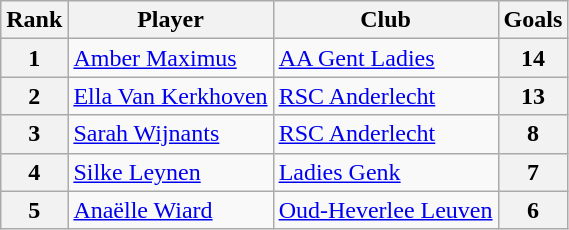<table class="wikitable" style="text-align:center">
<tr>
<th>Rank</th>
<th>Player</th>
<th>Club</th>
<th>Goals</th>
</tr>
<tr>
<th>1</th>
<td align="left"> <a href='#'>Amber Maximus</a></td>
<td align="left"><a href='#'>AA Gent Ladies</a></td>
<th>14</th>
</tr>
<tr>
<th>2</th>
<td align="left"> <a href='#'>Ella Van Kerkhoven</a></td>
<td align="left"><a href='#'>RSC Anderlecht</a></td>
<th>13</th>
</tr>
<tr>
<th>3</th>
<td align="left"> <a href='#'>Sarah Wijnants</a></td>
<td align="left"><a href='#'>RSC Anderlecht</a></td>
<th>8</th>
</tr>
<tr>
<th>4</th>
<td align="left"> <a href='#'>Silke Leynen</a></td>
<td align="left"><a href='#'>Ladies Genk</a></td>
<th>7</th>
</tr>
<tr>
<th>5</th>
<td align="left"> <a href='#'>Anaëlle Wiard</a></td>
<td align="left"><a href='#'>Oud-Heverlee Leuven</a></td>
<th>6</th>
</tr>
</table>
